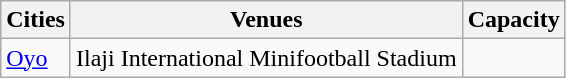<table class="wikitable">
<tr>
<th>Cities</th>
<th>Venues</th>
<th>Capacity</th>
</tr>
<tr>
<td><a href='#'>Oyo</a></td>
<td>Ilaji International Minifootball Stadium</td>
<td align="center"></td>
</tr>
</table>
